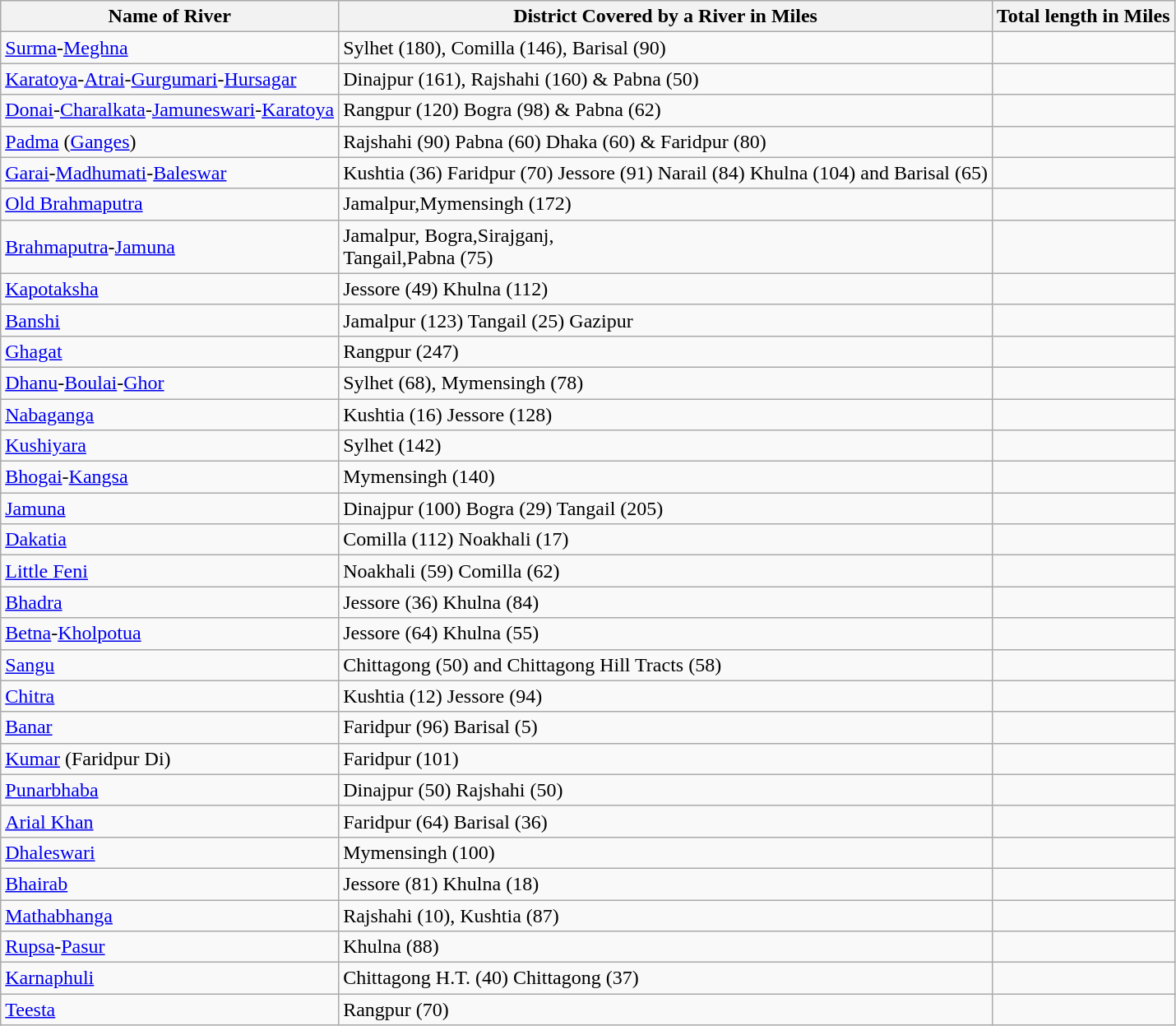<table class="wikitable">
<tr>
<th>Name of River</th>
<th>District Covered by a River in Miles</th>
<th>Total length in Miles</th>
</tr>
<tr>
<td><a href='#'>Surma</a>-<a href='#'>Meghna</a></td>
<td>Sylhet (180), Comilla (146), Barisal (90)</td>
<td></td>
</tr>
<tr>
<td><a href='#'>Karatoya</a>-<a href='#'>Atrai</a>-<a href='#'>Gurgumari</a>-<a href='#'>Hursagar</a></td>
<td>Dinajpur (161), Rajshahi (160) & Pabna (50)</td>
<td></td>
</tr>
<tr>
<td><a href='#'>Donai</a>-<a href='#'>Charalkata</a>-<a href='#'>Jamuneswari</a>-<a href='#'>Karatoya</a></td>
<td>Rangpur (120) Bogra (98) & Pabna (62)</td>
<td></td>
</tr>
<tr>
<td><a href='#'>Padma</a> (<a href='#'>Ganges</a>)</td>
<td>Rajshahi (90) Pabna (60) Dhaka (60) & Faridpur (80)</td>
<td></td>
</tr>
<tr>
<td><a href='#'>Garai</a>-<a href='#'>Madhumati</a>-<a href='#'>Baleswar</a></td>
<td>Kushtia (36) Faridpur (70) Jessore (91) Narail (84) Khulna (104) and Barisal (65)</td>
<td></td>
</tr>
<tr>
<td><a href='#'>Old Brahmaputra</a></td>
<td>Jamalpur,Mymensingh (172)</td>
<td></td>
</tr>
<tr>
<td><a href='#'>Brahmaputra</a>-<a href='#'>Jamuna</a></td>
<td>Jamalpur, Bogra,Sirajganj,<br>Tangail,Pabna (75)</td>
<td></td>
</tr>
<tr>
<td><a href='#'>Kapotaksha</a></td>
<td>Jessore (49) Khulna (112)</td>
<td></td>
</tr>
<tr>
<td><a href='#'>Banshi</a></td>
<td>Jamalpur (123) Tangail (25) Gazipur</td>
<td></td>
</tr>
<tr>
<td><a href='#'>Ghagat</a></td>
<td>Rangpur (247)</td>
<td></td>
</tr>
<tr>
<td><a href='#'>Dhanu</a>-<a href='#'>Boulai</a>-<a href='#'>Ghor</a></td>
<td>Sylhet (68), Mymensingh (78)</td>
<td></td>
</tr>
<tr>
<td><a href='#'>Nabaganga</a></td>
<td>Kushtia (16) Jessore (128)</td>
<td></td>
</tr>
<tr>
<td><a href='#'>Kushiyara</a></td>
<td>Sylhet (142)</td>
<td></td>
</tr>
<tr>
<td><a href='#'>Bhogai</a>-<a href='#'>Kangsa</a></td>
<td>Mymensingh (140)</td>
<td></td>
</tr>
<tr>
<td><a href='#'>Jamuna</a></td>
<td>Dinajpur (100) Bogra (29) Tangail (205)</td>
<td></td>
</tr>
<tr>
<td><a href='#'>Dakatia</a></td>
<td>Comilla (112) Noakhali (17)</td>
<td></td>
</tr>
<tr>
<td><a href='#'>Little Feni</a></td>
<td>Noakhali (59) Comilla (62)</td>
<td></td>
</tr>
<tr>
<td><a href='#'>Bhadra</a></td>
<td>Jessore (36) Khulna (84)</td>
<td></td>
</tr>
<tr>
<td><a href='#'>Betna</a>-<a href='#'>Kholpotua</a></td>
<td>Jessore (64) Khulna (55)</td>
<td></td>
</tr>
<tr>
<td><a href='#'>Sangu</a></td>
<td>Chittagong (50) and Chittagong Hill Tracts (58)</td>
<td></td>
</tr>
<tr>
<td><a href='#'>Chitra</a></td>
<td>Kushtia (12) Jessore (94)</td>
<td></td>
</tr>
<tr>
<td><a href='#'>Banar</a></td>
<td>Faridpur (96) Barisal (5)</td>
<td></td>
</tr>
<tr>
<td><a href='#'>Kumar</a> (Faridpur Di)</td>
<td>Faridpur (101)</td>
<td></td>
</tr>
<tr>
<td><a href='#'>Punarbhaba</a></td>
<td>Dinajpur (50) Rajshahi (50)</td>
<td></td>
</tr>
<tr>
<td><a href='#'>Arial Khan</a></td>
<td>Faridpur (64) Barisal (36)</td>
<td></td>
</tr>
<tr>
<td><a href='#'>Dhaleswari</a></td>
<td>Mymensingh (100)</td>
<td></td>
</tr>
<tr>
<td><a href='#'>Bhairab</a></td>
<td>Jessore (81) Khulna (18)</td>
<td></td>
</tr>
<tr>
<td><a href='#'>Mathabhanga</a></td>
<td>Rajshahi (10), Kushtia (87)</td>
<td></td>
</tr>
<tr>
<td><a href='#'>Rupsa</a>-<a href='#'>Pasur</a></td>
<td>Khulna (88)</td>
<td></td>
</tr>
<tr>
<td><a href='#'>Karnaphuli</a></td>
<td>Chittagong H.T. (40) Chittagong (37)</td>
<td></td>
</tr>
<tr>
<td><a href='#'>Teesta</a></td>
<td>Rangpur (70)</td>
<td></td>
</tr>
</table>
